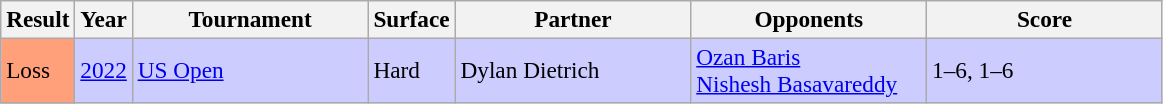<table class="wikitable" style=font-size:97%>
<tr>
<th>Result</th>
<th>Year</th>
<th width=150>Tournament</th>
<th>Surface</th>
<th width=150>Partner</th>
<th width=150>Opponents</th>
<th width=150>Score</th>
</tr>
<tr style="background:#ccf;">
<td bgcolor=FFA07A>Loss</td>
<td><a href='#'>2022</a></td>
<td><a href='#'>US Open</a></td>
<td>Hard</td>
<td> Dylan Dietrich</td>
<td> <a href='#'>Ozan Baris</a><br> <a href='#'>Nishesh Basavareddy</a></td>
<td>1–6, 1–6</td>
</tr>
</table>
